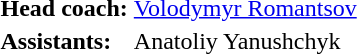<table>
<tr>
<td><strong>Head coach:</strong></td>
<td> <a href='#'>Volodymyr Romantsov</a></td>
</tr>
<tr>
<td><strong>Assistants:</strong></td>
<td> Anatoliy Yanushchyk</td>
</tr>
</table>
